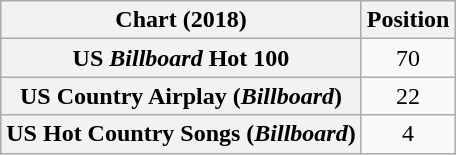<table class="wikitable sortable plainrowheaders" style="text-align:center">
<tr>
<th scope="col">Chart (2018)</th>
<th scope="col">Position</th>
</tr>
<tr>
<th scope="row">US <em>Billboard</em> Hot 100</th>
<td>70</td>
</tr>
<tr>
<th scope="row">US Country Airplay (<em>Billboard</em>)</th>
<td>22</td>
</tr>
<tr>
<th scope="row">US Hot Country Songs (<em>Billboard</em>)</th>
<td>4</td>
</tr>
</table>
